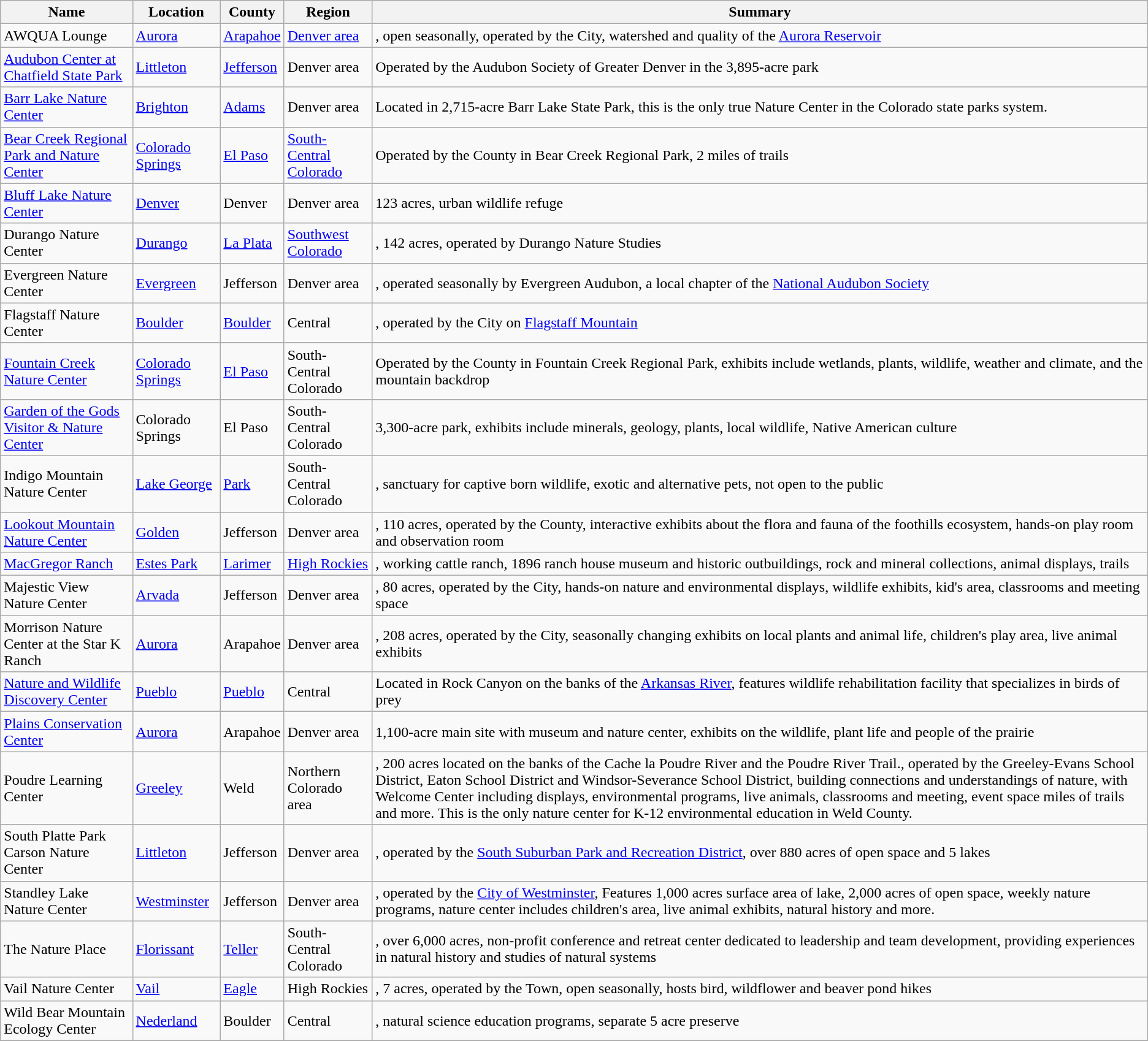<table class="wikitable sortable">
<tr>
<th>Name</th>
<th>Location</th>
<th>County</th>
<th>Region</th>
<th>Summary</th>
</tr>
<tr>
<td>AWQUA Lounge</td>
<td><a href='#'>Aurora</a></td>
<td><a href='#'>Arapahoe</a></td>
<td><a href='#'>Denver area</a></td>
<td>, open seasonally, operated by the City, watershed and quality of the <a href='#'>Aurora Reservoir</a></td>
</tr>
<tr>
<td><a href='#'>Audubon Center at Chatfield State Park</a></td>
<td><a href='#'>Littleton</a></td>
<td><a href='#'>Jefferson</a></td>
<td>Denver area</td>
<td>Operated by the Audubon Society of Greater Denver in the 3,895-acre park</td>
</tr>
<tr>
<td><a href='#'>Barr Lake Nature Center</a></td>
<td><a href='#'>Brighton</a></td>
<td><a href='#'>Adams</a></td>
<td>Denver area</td>
<td>Located in 2,715-acre Barr Lake State Park, this is the only true Nature Center in the Colorado state parks system.</td>
</tr>
<tr>
<td><a href='#'>Bear Creek Regional Park and Nature Center</a></td>
<td><a href='#'>Colorado Springs</a></td>
<td><a href='#'>El Paso</a></td>
<td><a href='#'>South-Central Colorado</a></td>
<td>Operated by the County in Bear Creek Regional Park, 2 miles of trails</td>
</tr>
<tr>
<td><a href='#'>Bluff Lake Nature Center</a></td>
<td><a href='#'>Denver</a></td>
<td>Denver</td>
<td>Denver area</td>
<td>123 acres, urban wildlife refuge</td>
</tr>
<tr>
<td>Durango Nature Center</td>
<td><a href='#'>Durango</a></td>
<td><a href='#'>La Plata</a></td>
<td><a href='#'>Southwest Colorado</a></td>
<td>, 142 acres, operated by Durango Nature Studies</td>
</tr>
<tr>
<td>Evergreen Nature Center</td>
<td><a href='#'>Evergreen</a></td>
<td>Jefferson</td>
<td>Denver area</td>
<td>, operated seasonally by Evergreen Audubon, a local chapter of the <a href='#'>National Audubon Society</a></td>
</tr>
<tr>
<td>Flagstaff Nature Center</td>
<td><a href='#'>Boulder</a></td>
<td><a href='#'>Boulder</a></td>
<td>Central</td>
<td>, operated by the City on <a href='#'>Flagstaff Mountain</a></td>
</tr>
<tr>
<td><a href='#'>Fountain Creek Nature Center</a></td>
<td><a href='#'>Colorado Springs</a></td>
<td><a href='#'>El Paso</a></td>
<td>South-Central Colorado</td>
<td>Operated by the County in Fountain Creek Regional Park, exhibits include wetlands, plants, wildlife, weather and climate, and the mountain backdrop</td>
</tr>
<tr>
<td><a href='#'>Garden of the Gods Visitor & Nature Center</a></td>
<td>Colorado Springs</td>
<td>El Paso</td>
<td>South-Central Colorado</td>
<td>3,300-acre park, exhibits include minerals, geology, plants, local wildlife, Native American culture</td>
</tr>
<tr>
<td>Indigo Mountain Nature Center</td>
<td><a href='#'>Lake George</a></td>
<td><a href='#'>Park</a></td>
<td>South-Central Colorado</td>
<td>, sanctuary for captive born wildlife, exotic and alternative pets, not open to the public</td>
</tr>
<tr>
<td><a href='#'>Lookout Mountain Nature Center</a></td>
<td><a href='#'>Golden</a></td>
<td>Jefferson</td>
<td>Denver area</td>
<td>, 110 acres, operated by the County, interactive exhibits about the flora and fauna of the foothills ecosystem, hands-on play room and observation room</td>
</tr>
<tr>
<td><a href='#'>MacGregor Ranch</a></td>
<td><a href='#'>Estes Park</a></td>
<td><a href='#'>Larimer</a></td>
<td><a href='#'>High Rockies</a></td>
<td>, working cattle ranch, 1896 ranch house museum and historic outbuildings, rock and mineral collections, animal displays, trails</td>
</tr>
<tr>
<td>Majestic View Nature Center</td>
<td><a href='#'>Arvada</a></td>
<td>Jefferson</td>
<td>Denver area</td>
<td>, 80 acres, operated by the City, hands-on nature and environmental displays, wildlife exhibits, kid's area, classrooms and meeting space</td>
</tr>
<tr>
<td>Morrison Nature Center at the Star K Ranch</td>
<td><a href='#'>Aurora</a></td>
<td>Arapahoe</td>
<td>Denver area</td>
<td>, 208 acres, operated by the City, seasonally changing exhibits on local plants and animal life, children's play area, live animal exhibits</td>
</tr>
<tr>
<td><a href='#'>Nature and Wildlife Discovery Center</a></td>
<td><a href='#'>Pueblo</a></td>
<td><a href='#'>Pueblo</a></td>
<td>Central</td>
<td>Located in Rock Canyon on the banks of the <a href='#'>Arkansas River</a>, features wildlife rehabilitation facility that specializes in birds of prey</td>
</tr>
<tr>
<td><a href='#'>Plains Conservation Center</a></td>
<td><a href='#'>Aurora</a></td>
<td>Arapahoe</td>
<td>Denver area</td>
<td>1,100-acre main site with museum and nature center, exhibits on the wildlife, plant life and people of the prairie</td>
</tr>
<tr>
<td>Poudre Learning Center</td>
<td><a href='#'>Greeley</a></td>
<td>Weld</td>
<td>Northern Colorado area</td>
<td>, 200 acres located on the banks of the Cache la Poudre River and the Poudre River Trail., operated by the Greeley-Evans School District, Eaton School District and Windsor-Severance School District, building connections and understandings of nature, with Welcome Center including displays, environmental programs, live animals, classrooms and meeting, event space miles of trails and more. This is the only nature center for K-12 environmental education in Weld County.</td>
</tr>
<tr>
<td>South Platte Park Carson Nature Center</td>
<td><a href='#'>Littleton</a></td>
<td>Jefferson</td>
<td>Denver area</td>
<td>, operated by the <a href='#'>South Suburban Park and Recreation District</a>, over 880 acres of open space and 5 lakes</td>
</tr>
<tr>
<td>Standley Lake Nature Center</td>
<td><a href='#'>Westminster</a></td>
<td>Jefferson</td>
<td>Denver area</td>
<td>, operated by the <a href='#'>City of Westminster</a>, Features 1,000 acres surface area of lake, 2,000 acres of open space, weekly nature programs, nature center includes children's area, live animal exhibits, natural history and more.</td>
</tr>
<tr>
<td>The Nature Place</td>
<td><a href='#'>Florissant</a></td>
<td><a href='#'>Teller</a></td>
<td>South-Central Colorado</td>
<td>, over 6,000 acres, non-profit conference and retreat center dedicated to leadership and team development, providing experiences in natural history and studies of natural systems</td>
</tr>
<tr>
<td>Vail Nature Center</td>
<td><a href='#'>Vail</a></td>
<td><a href='#'>Eagle</a></td>
<td>High Rockies</td>
<td>, 7 acres, operated by the Town, open seasonally, hosts bird, wildflower and beaver pond hikes</td>
</tr>
<tr>
<td>Wild Bear Mountain Ecology Center</td>
<td><a href='#'>Nederland</a></td>
<td>Boulder</td>
<td>Central</td>
<td>, natural science education programs, separate 5 acre preserve</td>
</tr>
<tr>
</tr>
</table>
